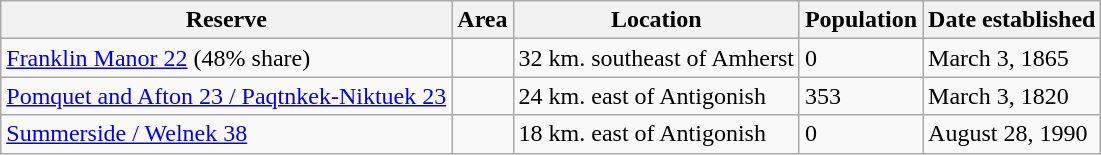<table class="wikitable">
<tr>
<th>Reserve</th>
<th>Area</th>
<th>Location</th>
<th>Population</th>
<th>Date established</th>
</tr>
<tr>
<td><a href='#'>Franklin Manor 22</a> (48% share)</td>
<td></td>
<td>32 km. southeast of Amherst</td>
<td>0</td>
<td>March 3, 1865</td>
</tr>
<tr>
<td><a href='#'>Pomquet and Afton 23 / Paqtnkek-Niktuek 23</a></td>
<td></td>
<td>24 km. east of Antigonish</td>
<td>353</td>
<td>March 3, 1820</td>
</tr>
<tr>
<td><a href='#'>Summerside / Welnek 38</a></td>
<td></td>
<td>18 km. east of Antigonish</td>
<td>0</td>
<td>August 28, 1990</td>
</tr>
</table>
